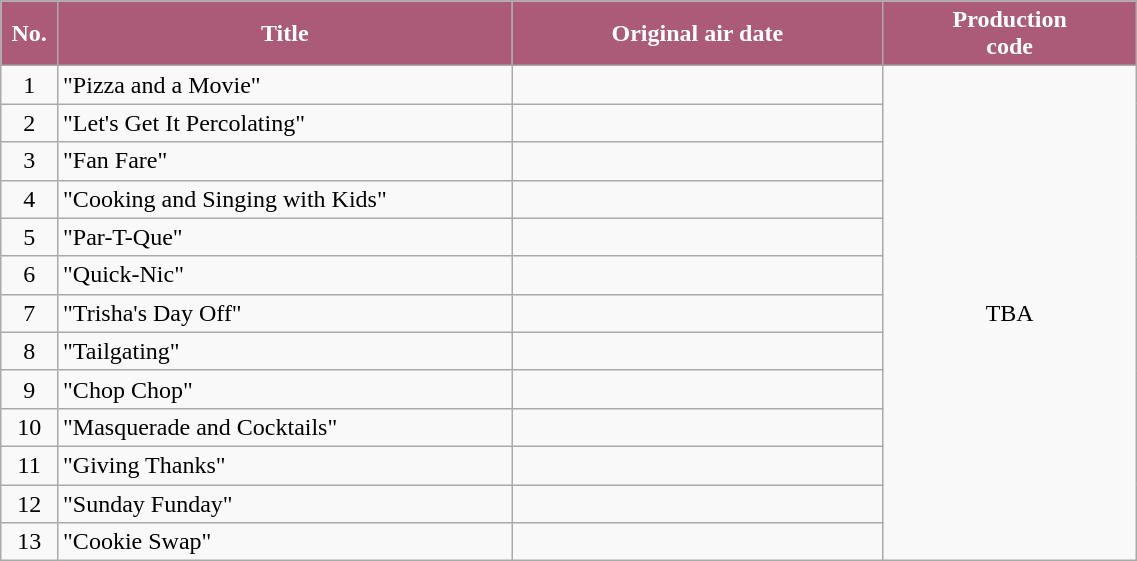<table class="wikitable plainrowheaders" style="width:60%;">
<tr>
<th style="background-color: #ab5b78; color: #FFFFFF;" width=5%>No.</th>
<th style="background-color: #ab5b78; color: #FFFFFF;" width=40%>Title</th>
<th style="background-color: #ab5b78; color: #FFFFFF;">Original air date</th>
<th style="background-color: #ab5b78; color: #FFFFFF;">Production<br>code</th>
</tr>
<tr>
<td align=center>1</td>
<td>"Pizza and a Movie"</td>
<td align=center></td>
<td align=center rowspan=13>TBA</td>
</tr>
<tr>
<td align=center>2</td>
<td>"Let's Get It Percolating"</td>
<td align=center></td>
</tr>
<tr>
<td align=center>3</td>
<td>"Fan Fare"</td>
<td align=center></td>
</tr>
<tr>
<td align=center>4</td>
<td>"Cooking and Singing with Kids"</td>
<td align=center></td>
</tr>
<tr>
<td align=center>5</td>
<td>"Par-T-Que"</td>
<td align=center></td>
</tr>
<tr>
<td align=center>6</td>
<td>"Quick-Nic"</td>
<td align=center></td>
</tr>
<tr>
<td align=center>7</td>
<td>"Trisha's Day Off"</td>
<td align=center></td>
</tr>
<tr>
<td align=center>8</td>
<td>"Tailgating"</td>
<td align=center></td>
</tr>
<tr>
<td align=center>9</td>
<td>"Chop Chop"</td>
<td align=center></td>
</tr>
<tr>
<td align=center>10</td>
<td>"Masquerade and Cocktails"</td>
<td align=center></td>
</tr>
<tr>
<td align=center>11</td>
<td>"Giving Thanks"</td>
<td align=center></td>
</tr>
<tr>
<td align=center>12</td>
<td>"Sunday Funday"</td>
<td align=center></td>
</tr>
<tr>
<td align=center>13</td>
<td>"Cookie Swap"</td>
<td align=center></td>
</tr>
</table>
